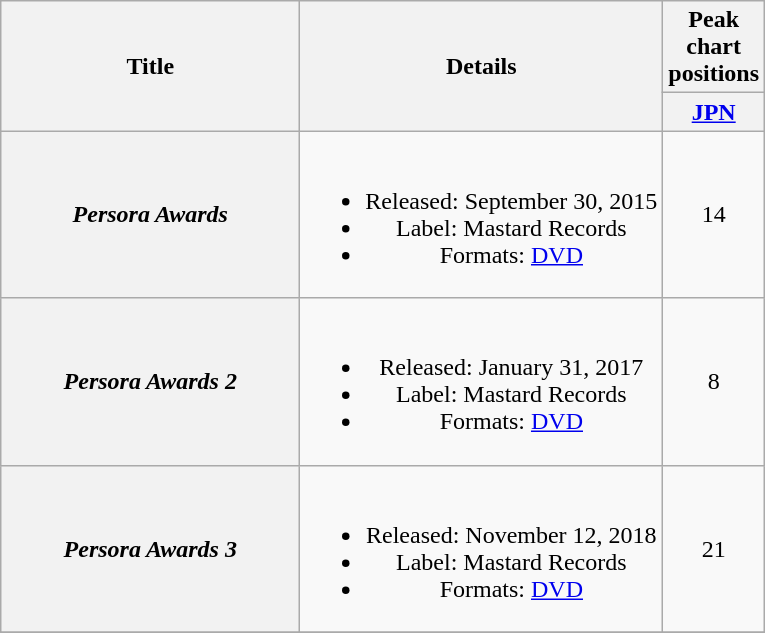<table class="wikitable plainrowheaders" style="text-align:center;">
<tr>
<th rowspan="2" style="width:12em;">Title</th>
<th rowspan="2">Details</th>
<th colspan="1">Peak chart positions</th>
</tr>
<tr>
<th width="30"><a href='#'>JPN</a><br></th>
</tr>
<tr>
<th scope="row"><em>Persora Awards</em></th>
<td><br><ul><li>Released: September 30, 2015</li><li>Label: Mastard Records</li><li>Formats: <a href='#'>DVD</a></li></ul></td>
<td>14</td>
</tr>
<tr>
<th scope="row"><em>Persora Awards 2</em></th>
<td><br><ul><li>Released: January 31, 2017</li><li>Label: Mastard Records</li><li>Formats: <a href='#'>DVD</a></li></ul></td>
<td>8</td>
</tr>
<tr>
<th scope="row"><em>Persora Awards 3</em></th>
<td><br><ul><li>Released: November 12, 2018</li><li>Label: Mastard Records</li><li>Formats: <a href='#'>DVD</a></li></ul></td>
<td>21</td>
</tr>
<tr>
</tr>
</table>
